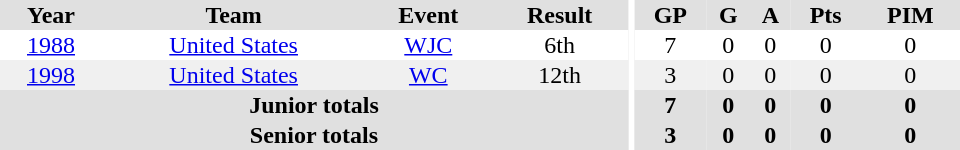<table border="0" cellpadding="1" cellspacing="0" ID="Table3" style="text-align:center; width:40em">
<tr ALIGN="center" bgcolor="#e0e0e0">
<th>Year</th>
<th>Team</th>
<th>Event</th>
<th>Result</th>
<th rowspan="99" bgcolor="#ffffff"></th>
<th>GP</th>
<th>G</th>
<th>A</th>
<th>Pts</th>
<th>PIM</th>
</tr>
<tr>
<td><a href='#'>1988</a></td>
<td><a href='#'>United States</a></td>
<td><a href='#'>WJC</a></td>
<td>6th</td>
<td>7</td>
<td>0</td>
<td>0</td>
<td>0</td>
<td>0</td>
</tr>
<tr bgcolor="#f0f0f0">
<td><a href='#'>1998</a></td>
<td><a href='#'>United States</a></td>
<td><a href='#'>WC</a></td>
<td>12th</td>
<td>3</td>
<td>0</td>
<td>0</td>
<td>0</td>
<td>0</td>
</tr>
<tr bgcolor="#e0e0e0">
<th colspan="4">Junior totals</th>
<th>7</th>
<th>0</th>
<th>0</th>
<th>0</th>
<th>0</th>
</tr>
<tr bgcolor="#e0e0e0">
<th colspan="4">Senior totals</th>
<th>3</th>
<th>0</th>
<th>0</th>
<th>0</th>
<th>0</th>
</tr>
</table>
